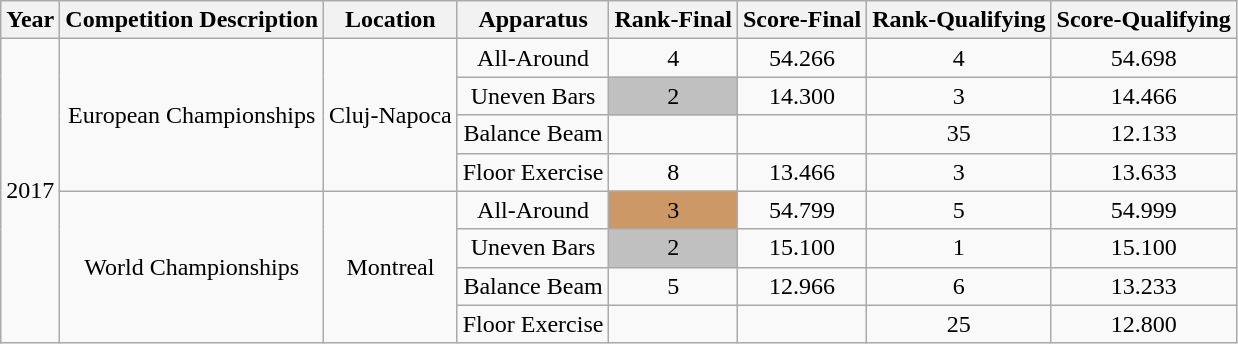<table class="wikitable" style="text-align:center">
<tr>
<th>Year</th>
<th>Competition Description</th>
<th>Location</th>
<th>Apparatus</th>
<th>Rank-Final</th>
<th>Score-Final</th>
<th>Rank-Qualifying</th>
<th>Score-Qualifying</th>
</tr>
<tr>
<td rowspan=8>2017</td>
<td rowspan=4>European Championships</td>
<td rowspan=4>Cluj-Napoca</td>
<td>All-Around</td>
<td>4</td>
<td>54.266</td>
<td>4</td>
<td>54.698</td>
</tr>
<tr>
<td>Uneven Bars</td>
<td style="background:silver;">2</td>
<td>14.300</td>
<td>3</td>
<td>14.466</td>
</tr>
<tr>
<td>Balance Beam</td>
<td></td>
<td></td>
<td>35</td>
<td>12.133</td>
</tr>
<tr>
<td>Floor Exercise</td>
<td>8</td>
<td>13.466</td>
<td>3</td>
<td>13.633</td>
</tr>
<tr>
<td rowspan=4>World Championships</td>
<td rowspan=4>Montreal</td>
<td>All-Around</td>
<td bgcolor=cc9966>3</td>
<td>54.799</td>
<td>5</td>
<td>54.999</td>
</tr>
<tr>
<td>Uneven Bars</td>
<td style="background:silver;">2</td>
<td>15.100</td>
<td>1</td>
<td>15.100</td>
</tr>
<tr>
<td>Balance Beam</td>
<td>5</td>
<td>12.966</td>
<td>6</td>
<td>13.233</td>
</tr>
<tr>
<td>Floor Exercise</td>
<td></td>
<td></td>
<td>25</td>
<td>12.800</td>
</tr>
</table>
